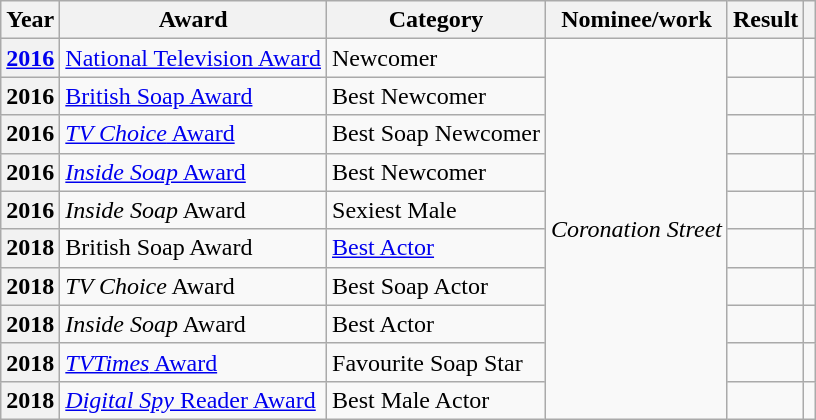<table class="wikitable plainrowheaders sortable">
<tr>
<th>Year</th>
<th>Award</th>
<th>Category</th>
<th>Nominee/work</th>
<th>Result</th>
<th class="unsortable"></th>
</tr>
<tr>
<th scope="row"><a href='#'>2016</a></th>
<td><a href='#'>National Television Award</a></td>
<td>Newcomer</td>
<td rowspan="10"><em>Coronation Street</em></td>
<td></td>
<td style="text-align:center;"></td>
</tr>
<tr>
<th scope="row">2016</th>
<td><a href='#'>British Soap Award</a></td>
<td>Best Newcomer</td>
<td></td>
<td style="text-align:center;"></td>
</tr>
<tr>
<th scope="row">2016</th>
<td><a href='#'><em>TV Choice</em> Award</a></td>
<td>Best Soap Newcomer</td>
<td></td>
<td style="text-align:center;"></td>
</tr>
<tr>
<th scope="row">2016</th>
<td><a href='#'><em>Inside Soap</em> Award</a></td>
<td>Best Newcomer</td>
<td></td>
<td style="text-align:center;"></td>
</tr>
<tr>
<th scope="row">2016</th>
<td><em>Inside Soap</em> Award</td>
<td>Sexiest Male</td>
<td></td>
<td style="text-align:center;"></td>
</tr>
<tr>
<th scope="row">2018</th>
<td>British Soap Award</td>
<td><a href='#'>Best Actor</a></td>
<td></td>
<td style="text-align:center;"></td>
</tr>
<tr>
<th scope="row">2018</th>
<td><em>TV Choice</em> Award</td>
<td>Best Soap Actor</td>
<td></td>
<td style="text-align:center;"></td>
</tr>
<tr>
<th scope="row">2018</th>
<td><em>Inside Soap</em> Award</td>
<td>Best Actor</td>
<td></td>
<td style="text-align:center;"></td>
</tr>
<tr>
<th scope="row">2018</th>
<td><a href='#'><em>TVTimes</em> Award</a></td>
<td>Favourite Soap Star</td>
<td></td>
<td style="text-align:center;"></td>
</tr>
<tr>
<th scope="row">2018</th>
<td><a href='#'><em>Digital Spy</em> Reader Award</a></td>
<td>Best Male Actor</td>
<td></td>
<td style="text-align:center;"></td>
</tr>
</table>
